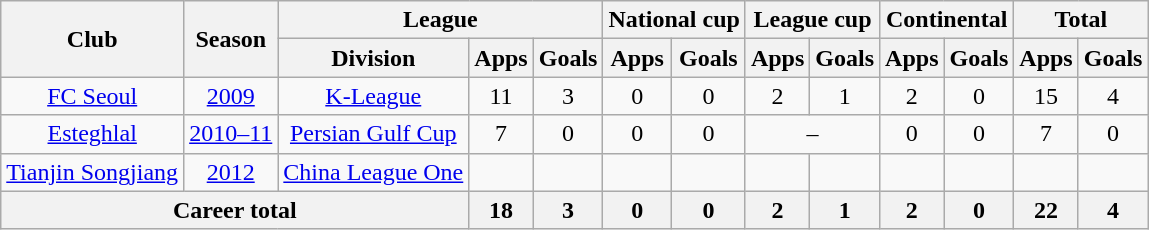<table class="wikitable" style="text-align:center">
<tr>
<th rowspan="2">Club</th>
<th rowspan="2">Season</th>
<th colspan="3">League</th>
<th colspan="2">National cup</th>
<th colspan="2">League cup</th>
<th colspan="2">Continental</th>
<th colspan="2">Total</th>
</tr>
<tr>
<th>Division</th>
<th>Apps</th>
<th>Goals</th>
<th>Apps</th>
<th>Goals</th>
<th>Apps</th>
<th>Goals</th>
<th>Apps</th>
<th>Goals</th>
<th>Apps</th>
<th>Goals</th>
</tr>
<tr>
<td><a href='#'>FC Seoul</a></td>
<td><a href='#'>2009</a></td>
<td><a href='#'>K-League</a></td>
<td>11</td>
<td>3</td>
<td>0</td>
<td>0</td>
<td>2</td>
<td>1</td>
<td>2</td>
<td>0</td>
<td>15</td>
<td>4</td>
</tr>
<tr>
<td><a href='#'>Esteghlal</a></td>
<td><a href='#'>2010–11</a></td>
<td><a href='#'>Persian Gulf Cup</a></td>
<td>7</td>
<td>0</td>
<td>0</td>
<td>0</td>
<td colspan="2">–</td>
<td>0</td>
<td>0</td>
<td>7</td>
<td>0</td>
</tr>
<tr>
<td><a href='#'>Tianjin Songjiang</a></td>
<td><a href='#'>2012</a></td>
<td><a href='#'>China League One</a></td>
<td></td>
<td></td>
<td></td>
<td></td>
<td></td>
<td></td>
<td></td>
<td></td>
<td></td>
<td></td>
</tr>
<tr>
<th colspan="3">Career total</th>
<th>18</th>
<th>3</th>
<th>0</th>
<th>0</th>
<th>2</th>
<th>1</th>
<th>2</th>
<th>0</th>
<th>22</th>
<th>4</th>
</tr>
</table>
